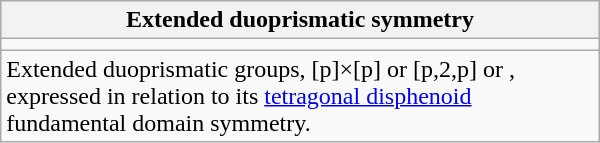<table class="wikitable collapsible collapsed" align=right width=400>
<tr>
<th>Extended duoprismatic symmetry</th>
</tr>
<tr>
<td></td>
</tr>
<tr>
<td>Extended duoprismatic groups, [p]×[p] or [p,2,p] or , expressed in relation to its <a href='#'>tetragonal disphenoid</a> fundamental domain symmetry.</td>
</tr>
</table>
